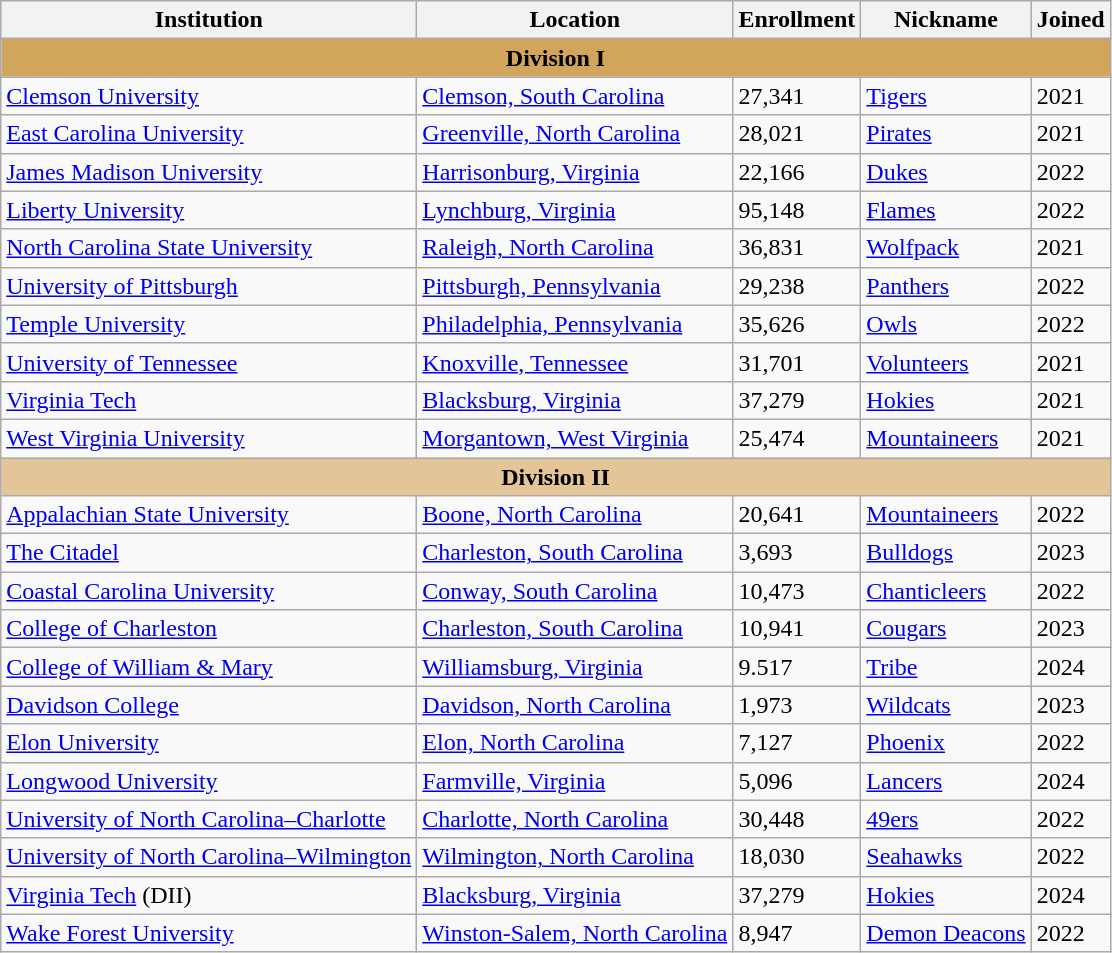<table class="wikitable">
<tr>
<th>Institution</th>
<th>Location</th>
<th>Enrollment</th>
<th>Nickname</th>
<th>Joined</th>
</tr>
<tr>
<th colspan="5" style="background:#d1a55b; color:black;">Division I</th>
</tr>
<tr>
<td><a href='#'>Clemson University</a></td>
<td><a href='#'>Clemson, South Carolina</a></td>
<td>27,341</td>
<td><a href='#'>Tigers</a></td>
<td>2021</td>
</tr>
<tr>
<td><a href='#'>East Carolina University</a></td>
<td><a href='#'>Greenville, North Carolina</a></td>
<td>28,021</td>
<td><a href='#'>Pirates</a></td>
<td>2021</td>
</tr>
<tr>
<td><a href='#'>James Madison University</a></td>
<td><a href='#'>Harrisonburg, Virginia</a></td>
<td>22,166</td>
<td><a href='#'>Dukes</a></td>
<td>2022</td>
</tr>
<tr>
<td><a href='#'>Liberty University</a></td>
<td><a href='#'>Lynchburg, Virginia</a></td>
<td>95,148</td>
<td><a href='#'>Flames</a></td>
<td>2022</td>
</tr>
<tr>
<td><a href='#'>North Carolina State University</a></td>
<td><a href='#'>Raleigh, North Carolina</a></td>
<td>36,831</td>
<td><a href='#'>Wolfpack</a></td>
<td>2021</td>
</tr>
<tr>
<td><a href='#'>University of Pittsburgh</a></td>
<td><a href='#'>Pittsburgh, Pennsylvania</a></td>
<td>29,238</td>
<td><a href='#'>Panthers</a></td>
<td>2022</td>
</tr>
<tr>
<td><a href='#'>Temple University</a></td>
<td><a href='#'>Philadelphia, Pennsylvania</a></td>
<td>35,626</td>
<td><a href='#'>Owls</a></td>
<td>2022</td>
</tr>
<tr>
<td><a href='#'>University of Tennessee</a></td>
<td><a href='#'>Knoxville, Tennessee</a></td>
<td>31,701</td>
<td><a href='#'>Volunteers</a></td>
<td>2021</td>
</tr>
<tr>
<td><a href='#'>Virginia Tech</a></td>
<td><a href='#'>Blacksburg, Virginia</a></td>
<td>37,279</td>
<td><a href='#'>Hokies</a></td>
<td>2021</td>
</tr>
<tr>
<td><a href='#'>West Virginia University</a></td>
<td><a href='#'>Morgantown, West Virginia</a></td>
<td>25,474</td>
<td><a href='#'>Mountaineers</a></td>
<td>2021</td>
</tr>
<tr>
<th colspan="5" style="background:#e3c598; color:black;">Division II</th>
</tr>
<tr>
<td><a href='#'>Appalachian State University</a></td>
<td><a href='#'>Boone, North Carolina</a></td>
<td>20,641</td>
<td><a href='#'>Mountaineers</a></td>
<td>2022</td>
</tr>
<tr>
<td><a href='#'>The Citadel</a></td>
<td><a href='#'>Charleston, South Carolina</a></td>
<td>3,693</td>
<td><a href='#'>Bulldogs</a></td>
<td>2023</td>
</tr>
<tr>
<td><a href='#'>Coastal Carolina University</a></td>
<td><a href='#'>Conway, South Carolina</a></td>
<td>10,473</td>
<td><a href='#'>Chanticleers</a></td>
<td>2022</td>
</tr>
<tr>
<td><a href='#'>College of Charleston</a></td>
<td><a href='#'>Charleston, South Carolina</a></td>
<td>10,941</td>
<td><a href='#'>Cougars</a></td>
<td>2023</td>
</tr>
<tr>
<td><a href='#'>College of William & Mary</a></td>
<td><a href='#'>Williamsburg, Virginia</a></td>
<td>9.517</td>
<td><a href='#'>Tribe</a></td>
<td>2024</td>
</tr>
<tr>
<td><a href='#'>Davidson College</a></td>
<td><a href='#'>Davidson, North Carolina</a></td>
<td>1,973</td>
<td><a href='#'>Wildcats</a></td>
<td>2023</td>
</tr>
<tr>
<td><a href='#'>Elon University</a></td>
<td><a href='#'>Elon, North Carolina</a></td>
<td>7,127</td>
<td><a href='#'>Phoenix</a></td>
<td>2022</td>
</tr>
<tr>
<td><a href='#'>Longwood University</a></td>
<td><a href='#'>Farmville, Virginia</a></td>
<td>5,096</td>
<td><a href='#'>Lancers</a></td>
<td>2024</td>
</tr>
<tr>
<td><a href='#'>University of North Carolina–Charlotte</a></td>
<td><a href='#'>Charlotte, North Carolina</a></td>
<td>30,448</td>
<td><a href='#'>49ers</a></td>
<td>2022</td>
</tr>
<tr>
<td><a href='#'>University of North Carolina–Wilmington</a></td>
<td><a href='#'>Wilmington, North Carolina</a></td>
<td>18,030</td>
<td><a href='#'>Seahawks</a></td>
<td>2022</td>
</tr>
<tr>
<td><a href='#'>Virginia Tech</a> (DII)</td>
<td><a href='#'>Blacksburg, Virginia</a></td>
<td>37,279</td>
<td><a href='#'>Hokies</a></td>
<td>2024</td>
</tr>
<tr>
<td><a href='#'>Wake Forest University</a></td>
<td><a href='#'>Winston-Salem, North Carolina</a></td>
<td>8,947</td>
<td><a href='#'>Demon Deacons</a></td>
<td>2022</td>
</tr>
</table>
